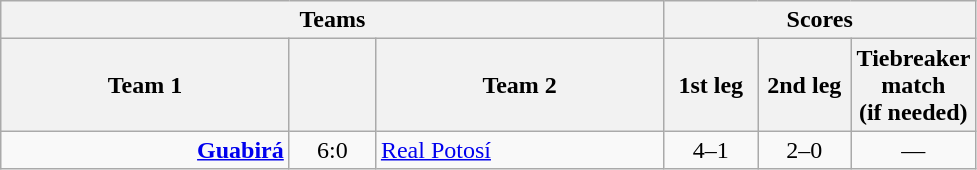<table class="wikitable" style="text-align: center;">
<tr>
<th colspan=3>Teams</th>
<th colspan=3>Scores</th>
</tr>
<tr>
<th width="185">Team 1</th>
<th width="50"></th>
<th width="185">Team 2</th>
<th width="55">1st leg</th>
<th width="55">2nd leg</th>
<th width="75">Tiebreaker match<br>(if needed)</th>
</tr>
<tr>
<td align=right><strong><a href='#'>Guabirá</a></strong></td>
<td>6:0</td>
<td align=left><a href='#'>Real Potosí</a></td>
<td>4–1</td>
<td>2–0</td>
<td>—</td>
</tr>
</table>
